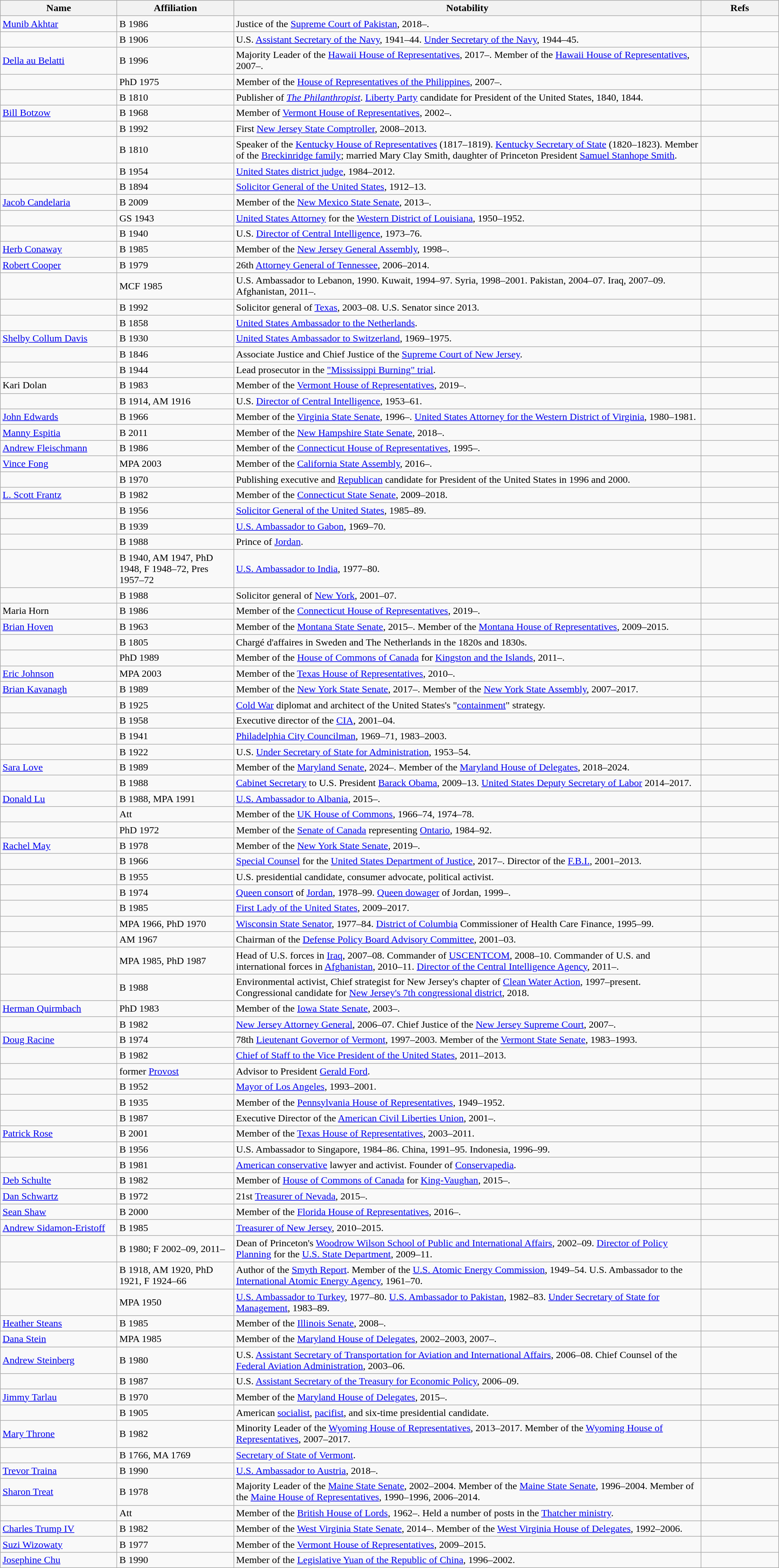<table class="wikitable sortable" style="width:100%">
<tr>
<th width="15%">Name</th>
<th width="15%">Affiliation</th>
<th width="*" class="unsortable">Notability</th>
<th width="10%" class="unsortable">Refs</th>
</tr>
<tr>
<td><a href='#'>Munib Akhtar</a></td>
<td>B 1986</td>
<td>Justice of the <a href='#'>Supreme Court of Pakistan</a>, 2018–.</td>
<td></td>
</tr>
<tr>
<td></td>
<td>B 1906</td>
<td>U.S. <a href='#'>Assistant Secretary of the Navy</a>, 1941–44. <a href='#'>Under Secretary of the Navy</a>, 1944–45.</td>
<td></td>
</tr>
<tr>
<td><a href='#'>Della au Belatti</a></td>
<td>B 1996</td>
<td>Majority Leader of the <a href='#'>Hawaii House of Representatives</a>, 2017–. Member of the <a href='#'>Hawaii House of Representatives</a>, 2007–.</td>
<td></td>
</tr>
<tr>
<td></td>
<td>PhD 1975</td>
<td>Member of the <a href='#'>House of Representatives of the Philippines</a>, 2007–.</td>
<td></td>
</tr>
<tr>
<td></td>
<td>B 1810</td>
<td>Publisher of <em><a href='#'>The Philanthropist</a></em>. <a href='#'>Liberty Party</a> candidate for President of the United States, 1840, 1844.</td>
<td></td>
</tr>
<tr>
<td><a href='#'>Bill Botzow</a></td>
<td>B 1968</td>
<td>Member of <a href='#'>Vermont House of Representatives</a>, 2002–.</td>
<td></td>
</tr>
<tr>
<td></td>
<td>B 1992</td>
<td>First <a href='#'>New Jersey State Comptroller</a>, 2008–2013.</td>
<td></td>
</tr>
<tr>
<td></td>
<td>B 1810</td>
<td>Speaker of the <a href='#'>Kentucky House of Representatives</a> (1817–1819). <a href='#'>Kentucky Secretary of State</a> (1820–1823). Member of the <a href='#'>Breckinridge family</a>; married Mary Clay Smith, daughter of Princeton President <a href='#'>Samuel Stanhope Smith</a>.</td>
<td></td>
</tr>
<tr>
<td></td>
<td>B 1954</td>
<td><a href='#'>United States district judge</a>, 1984–2012.</td>
<td></td>
</tr>
<tr>
<td></td>
<td>B 1894</td>
<td><a href='#'>Solicitor General of the United States</a>, 1912–13.</td>
<td></td>
</tr>
<tr>
<td><a href='#'>Jacob Candelaria</a></td>
<td>B 2009</td>
<td>Member of the <a href='#'>New Mexico State Senate</a>, 2013–.</td>
<td></td>
</tr>
<tr>
<td></td>
<td>GS 1943</td>
<td><a href='#'>United States Attorney</a> for the <a href='#'>Western District of Louisiana</a>, 1950–1952.</td>
<td></td>
</tr>
<tr>
<td></td>
<td>B 1940</td>
<td>U.S. <a href='#'>Director of Central Intelligence</a>, 1973–76.</td>
<td></td>
</tr>
<tr>
<td><a href='#'>Herb Conaway</a></td>
<td>B 1985</td>
<td>Member of the <a href='#'>New Jersey General Assembly</a>, 1998–.</td>
<td></td>
</tr>
<tr>
<td><a href='#'>Robert Cooper</a></td>
<td>B 1979</td>
<td>26th <a href='#'>Attorney General of Tennessee</a>, 2006–2014.</td>
<td></td>
</tr>
<tr>
<td></td>
<td>MCF 1985</td>
<td>U.S. Ambassador to Lebanon, 1990. Kuwait, 1994–97. Syria, 1998–2001. Pakistan, 2004–07. Iraq, 2007–09. Afghanistan, 2011–.</td>
<td></td>
</tr>
<tr>
<td></td>
<td>B 1992</td>
<td>Solicitor general of <a href='#'>Texas</a>, 2003–08. U.S. Senator since 2013.</td>
<td></td>
</tr>
<tr>
<td></td>
<td>B 1858</td>
<td><a href='#'>United States Ambassador to the Netherlands</a>.</td>
<td></td>
</tr>
<tr>
<td><a href='#'>Shelby Collum Davis</a></td>
<td>B 1930</td>
<td><a href='#'>United States Ambassador to Switzerland</a>, 1969–1975.</td>
<td></td>
</tr>
<tr>
<td></td>
<td>B 1846</td>
<td>Associate Justice and Chief Justice of the <a href='#'>Supreme Court of New Jersey</a>.</td>
<td></td>
</tr>
<tr>
<td></td>
<td>B 1944</td>
<td>Lead prosecutor in the <a href='#'>"Mississippi Burning" trial</a>.</td>
<td></td>
</tr>
<tr>
<td>Kari Dolan</td>
<td>B 1983</td>
<td>Member of the <a href='#'>Vermont House of Representatives</a>, 2019–.</td>
<td></td>
</tr>
<tr>
<td></td>
<td>B 1914, AM 1916</td>
<td>U.S. <a href='#'>Director of Central Intelligence</a>, 1953–61.</td>
<td></td>
</tr>
<tr>
<td><a href='#'>John Edwards</a></td>
<td>B 1966</td>
<td>Member of the <a href='#'>Virginia State Senate</a>, 1996–. <a href='#'>United States Attorney for the Western District of Virginia</a>, 1980–1981.</td>
<td></td>
</tr>
<tr>
<td><a href='#'>Manny Espitia</a></td>
<td>B 2011</td>
<td>Member of the <a href='#'>New Hampshire State Senate</a>, 2018–.</td>
<td></td>
</tr>
<tr>
<td><a href='#'>Andrew Fleischmann</a></td>
<td>B 1986</td>
<td>Member of the <a href='#'>Connecticut House of Representatives</a>, 1995–.</td>
<td></td>
</tr>
<tr>
<td><a href='#'>Vince Fong</a></td>
<td>MPA 2003</td>
<td>Member of the <a href='#'>California State Assembly</a>, 2016–.</td>
<td></td>
</tr>
<tr>
<td></td>
<td>B 1970</td>
<td>Publishing executive and <a href='#'>Republican</a> candidate for President of the United States in 1996 and 2000.</td>
<td></td>
</tr>
<tr>
<td><a href='#'>L. Scott Frantz</a></td>
<td>B 1982</td>
<td>Member of the <a href='#'>Connecticut State Senate</a>, 2009–2018.</td>
<td></td>
</tr>
<tr>
<td></td>
<td>B 1956</td>
<td><a href='#'>Solicitor General of the United States</a>, 1985–89.</td>
<td></td>
</tr>
<tr>
<td></td>
<td>B 1939</td>
<td><a href='#'>U.S. Ambassador to Gabon</a>, 1969–70.</td>
<td></td>
</tr>
<tr>
<td></td>
<td>B 1988</td>
<td>Prince of <a href='#'>Jordan</a>.</td>
<td></td>
</tr>
<tr>
<td></td>
<td>B 1940, AM 1947, PhD 1948, F 1948–72, Pres 1957–72</td>
<td><a href='#'>U.S. Ambassador to India</a>, 1977–80.</td>
<td></td>
</tr>
<tr>
<td></td>
<td>B 1988</td>
<td>Solicitor general of <a href='#'>New York</a>, 2001–07.</td>
<td></td>
</tr>
<tr>
<td>Maria Horn</td>
<td>B 1986</td>
<td>Member of the <a href='#'>Connecticut House of Representatives</a>, 2019–.</td>
<td></td>
</tr>
<tr>
<td><a href='#'>Brian Hoven</a></td>
<td>B 1963</td>
<td>Member of the <a href='#'>Montana State Senate</a>, 2015–. Member of the <a href='#'>Montana House of Representatives</a>, 2009–2015.</td>
<td></td>
</tr>
<tr>
<td></td>
<td>B 1805</td>
<td>Chargé d'affaires in Sweden and The Netherlands in the 1820s and 1830s.</td>
<td></td>
</tr>
<tr>
<td></td>
<td>PhD 1989</td>
<td>Member of the <a href='#'>House of Commons of Canada</a> for <a href='#'>Kingston and the Islands</a>, 2011–.</td>
<td></td>
</tr>
<tr>
<td><a href='#'>Eric Johnson</a></td>
<td>MPA 2003</td>
<td>Member of the <a href='#'>Texas House of Representatives</a>, 2010–.</td>
<td></td>
</tr>
<tr>
<td><a href='#'>Brian Kavanagh</a></td>
<td>B 1989</td>
<td>Member of the <a href='#'>New York State Senate</a>, 2017–. Member of the <a href='#'>New York State Assembly</a>, 2007–2017.</td>
<td></td>
</tr>
<tr>
<td></td>
<td>B 1925</td>
<td><a href='#'>Cold War</a> diplomat and architect of the United States's "<a href='#'>containment</a>" strategy.</td>
<td></td>
</tr>
<tr>
<td></td>
<td>B 1958</td>
<td>Executive director of the <a href='#'>CIA</a>, 2001–04.</td>
<td></td>
</tr>
<tr>
<td></td>
<td>B 1941</td>
<td><a href='#'>Philadelphia City Councilman</a>, 1969–71, 1983–2003.</td>
<td></td>
</tr>
<tr>
<td></td>
<td>B 1922</td>
<td>U.S. <a href='#'>Under Secretary of State for Administration</a>, 1953–54.</td>
<td></td>
</tr>
<tr>
<td><a href='#'>Sara Love</a></td>
<td>B 1989</td>
<td>Member of the <a href='#'>Maryland Senate</a>, 2024–. Member of the <a href='#'>Maryland House of Delegates</a>, 2018–2024.</td>
<td></td>
</tr>
<tr>
<td></td>
<td>B 1988</td>
<td><a href='#'>Cabinet Secretary</a> to U.S. President <a href='#'>Barack Obama</a>, 2009–13. <a href='#'>United States Deputy Secretary of Labor</a> 2014–2017.</td>
<td></td>
</tr>
<tr>
<td><a href='#'>Donald Lu</a></td>
<td>B 1988, MPA 1991</td>
<td><a href='#'>U.S. Ambassador to Albania</a>, 2015–.</td>
<td></td>
</tr>
<tr>
<td></td>
<td>Att</td>
<td>Member of the <a href='#'>UK House of Commons</a>, 1966–74, 1974–78.</td>
<td></td>
</tr>
<tr>
<td></td>
<td>PhD 1972</td>
<td>Member of the <a href='#'>Senate of Canada</a> representing <a href='#'>Ontario</a>, 1984–92.</td>
<td></td>
</tr>
<tr>
<td><a href='#'>Rachel May</a></td>
<td>B 1978</td>
<td>Member of the <a href='#'>New York State Senate</a>, 2019–.</td>
<td></td>
</tr>
<tr>
<td></td>
<td>B 1966</td>
<td><a href='#'>Special Counsel</a> for the <a href='#'>United States Department of Justice</a>, 2017–. Director of the <a href='#'>F.B.I.</a>, 2001–2013.</td>
<td></td>
</tr>
<tr>
<td></td>
<td>B 1955</td>
<td>U.S. presidential candidate, consumer advocate, political activist.</td>
<td></td>
</tr>
<tr>
<td></td>
<td>B 1974</td>
<td><a href='#'>Queen consort</a> of <a href='#'>Jordan</a>, 1978–99. <a href='#'>Queen dowager</a> of Jordan, 1999–.</td>
<td></td>
</tr>
<tr>
<td></td>
<td>B 1985</td>
<td><a href='#'>First Lady of the United States</a>, 2009–2017.</td>
<td></td>
</tr>
<tr>
<td></td>
<td>MPA 1966, PhD 1970</td>
<td><a href='#'>Wisconsin State Senator</a>, 1977–84. <a href='#'>District of Columbia</a> Commissioner of Health Care Finance, 1995–99.</td>
<td></td>
</tr>
<tr>
<td></td>
<td>AM 1967</td>
<td>Chairman of the <a href='#'>Defense Policy Board Advisory Committee</a>, 2001–03.</td>
<td></td>
</tr>
<tr>
<td></td>
<td>MPA 1985, PhD 1987</td>
<td>Head of U.S. forces in <a href='#'>Iraq</a>, 2007–08. Commander of <a href='#'>USCENTCOM</a>, 2008–10. Commander of U.S. and international forces in <a href='#'>Afghanistan</a>, 2010–11. <a href='#'>Director of the Central Intelligence Agency</a>, 2011–.</td>
<td></td>
</tr>
<tr>
<td></td>
<td>B 1988</td>
<td>Environmental activist, Chief strategist for New Jersey's chapter of <a href='#'>Clean Water Action</a>, 1997–present. Congressional candidate for <a href='#'>New Jersey's 7th congressional district</a>, 2018.</td>
<td></td>
</tr>
<tr>
<td><a href='#'>Herman Quirmbach</a></td>
<td>PhD 1983</td>
<td>Member of the <a href='#'>Iowa State Senate</a>, 2003–.</td>
<td></td>
</tr>
<tr>
<td></td>
<td>B 1982</td>
<td><a href='#'>New Jersey Attorney General</a>, 2006–07. Chief Justice of the <a href='#'>New Jersey Supreme Court</a>, 2007–.</td>
<td></td>
</tr>
<tr>
<td><a href='#'>Doug Racine</a></td>
<td>B 1974</td>
<td>78th <a href='#'>Lieutenant Governor of Vermont</a>, 1997–2003. Member of the <a href='#'>Vermont State Senate</a>, 1983–1993.</td>
<td></td>
</tr>
<tr>
<td></td>
<td>B 1982</td>
<td><a href='#'>Chief of Staff to the Vice President of the United States</a>, 2011–2013.</td>
<td></td>
</tr>
<tr>
<td></td>
<td>former <a href='#'>Provost</a></td>
<td>Advisor to President <a href='#'>Gerald Ford</a>.</td>
<td></td>
</tr>
<tr>
<td></td>
<td>B 1952</td>
<td><a href='#'>Mayor of Los Angeles</a>, 1993–2001.</td>
<td></td>
</tr>
<tr>
<td></td>
<td>B 1935</td>
<td>Member of the <a href='#'>Pennsylvania House of Representatives</a>, 1949–1952.</td>
<td></td>
</tr>
<tr>
<td></td>
<td>B 1987</td>
<td>Executive Director of the <a href='#'>American Civil Liberties Union</a>, 2001–.</td>
<td></td>
</tr>
<tr>
<td><a href='#'>Patrick Rose</a></td>
<td>B 2001</td>
<td>Member of the <a href='#'>Texas House of Representatives</a>, 2003–2011.</td>
<td></td>
</tr>
<tr>
<td></td>
<td>B 1956</td>
<td>U.S. Ambassador to Singapore, 1984–86. China, 1991–95. Indonesia, 1996–99.</td>
<td></td>
</tr>
<tr>
<td></td>
<td>B 1981</td>
<td><a href='#'>American conservative</a> lawyer and activist. Founder of <a href='#'>Conservapedia</a>.</td>
<td></td>
</tr>
<tr>
<td><a href='#'>Deb Schulte</a></td>
<td>B 1982</td>
<td>Member of <a href='#'>House of Commons of Canada</a> for <a href='#'>King-Vaughan</a>, 2015–.</td>
<td></td>
</tr>
<tr>
<td><a href='#'>Dan Schwartz</a></td>
<td>B 1972</td>
<td>21st <a href='#'>Treasurer of Nevada</a>, 2015–.</td>
<td></td>
</tr>
<tr>
<td><a href='#'>Sean Shaw</a></td>
<td>B 2000</td>
<td>Member of the <a href='#'>Florida House of Representatives</a>, 2016–.</td>
<td></td>
</tr>
<tr>
<td><a href='#'>Andrew Sidamon-Eristoff</a></td>
<td>B 1985</td>
<td><a href='#'>Treasurer of New Jersey</a>, 2010–2015.</td>
<td></td>
</tr>
<tr>
<td></td>
<td>B 1980; F 2002–09, 2011–</td>
<td>Dean of Princeton's <a href='#'>Woodrow Wilson School of Public and International Affairs</a>, 2002–09. <a href='#'>Director of Policy Planning</a> for the <a href='#'>U.S. State Department</a>, 2009–11.</td>
<td></td>
</tr>
<tr>
<td></td>
<td>B 1918, AM 1920, PhD 1921, F 1924–66</td>
<td>Author of the <a href='#'>Smyth Report</a>. Member of the <a href='#'>U.S. Atomic Energy Commission</a>, 1949–54. U.S. Ambassador to the <a href='#'>International Atomic Energy Agency</a>, 1961–70.</td>
<td></td>
</tr>
<tr>
<td></td>
<td>MPA 1950</td>
<td><a href='#'>U.S. Ambassador to Turkey</a>, 1977–80. <a href='#'>U.S. Ambassador to Pakistan</a>, 1982–83. <a href='#'>Under Secretary of State for Management</a>, 1983–89.</td>
<td></td>
</tr>
<tr>
<td><a href='#'>Heather Steans</a></td>
<td>B 1985</td>
<td>Member of the <a href='#'>Illinois Senate</a>, 2008–.</td>
<td></td>
</tr>
<tr>
<td><a href='#'>Dana Stein</a></td>
<td>MPA 1985</td>
<td>Member of the <a href='#'>Maryland House of Delegates</a>, 2002–2003, 2007–.</td>
<td></td>
</tr>
<tr>
<td><a href='#'>Andrew Steinberg</a></td>
<td>B 1980</td>
<td>U.S. <a href='#'>Assistant Secretary of Transportation for Aviation and International Affairs</a>, 2006–08. Chief Counsel of the <a href='#'>Federal Aviation Administration</a>, 2003–06.</td>
<td></td>
</tr>
<tr>
<td></td>
<td>B 1987</td>
<td>U.S. <a href='#'>Assistant Secretary of the Treasury for Economic Policy</a>, 2006–09.</td>
<td></td>
</tr>
<tr>
<td><a href='#'>Jimmy Tarlau</a></td>
<td>B 1970</td>
<td>Member of the <a href='#'>Maryland House of Delegates</a>, 2015–.</td>
<td></td>
</tr>
<tr>
<td></td>
<td>B 1905</td>
<td>American <a href='#'>socialist</a>, <a href='#'>pacifist</a>, and six-time presidential candidate.</td>
<td></td>
</tr>
<tr>
<td><a href='#'>Mary Throne</a></td>
<td>B 1982</td>
<td>Minority Leader of the <a href='#'>Wyoming House of Representatives</a>, 2013–2017. Member of the <a href='#'>Wyoming House of Representatives</a>, 2007–2017.</td>
<td></td>
</tr>
<tr>
<td></td>
<td>B 1766, MA 1769</td>
<td><a href='#'>Secretary of State of Vermont</a>.</td>
<td></td>
</tr>
<tr>
<td><a href='#'>Trevor Traina</a></td>
<td>B 1990</td>
<td><a href='#'>U.S. Ambassador to Austria</a>, 2018–.</td>
<td></td>
</tr>
<tr>
<td><a href='#'>Sharon Treat</a></td>
<td>B 1978</td>
<td>Majority Leader of the <a href='#'>Maine State Senate</a>, 2002–2004. Member of the <a href='#'>Maine State Senate</a>, 1996–2004. Member of the <a href='#'>Maine House of Representatives</a>, 1990–1996, 2006–2014.</td>
<td></td>
</tr>
<tr>
<td></td>
<td>Att</td>
<td>Member of the <a href='#'>British House of Lords</a>, 1962–. Held a number of posts in the <a href='#'>Thatcher ministry</a>.</td>
<td></td>
</tr>
<tr>
<td><a href='#'>Charles Trump IV</a></td>
<td>B 1982</td>
<td>Member of the <a href='#'>West Virginia State Senate</a>, 2014–. Member of the <a href='#'>West Virginia House of Delegates</a>, 1992–2006.</td>
<td></td>
</tr>
<tr>
<td><a href='#'>Suzi Wizowaty</a></td>
<td>B 1977</td>
<td>Member of the <a href='#'>Vermont House of Representatives</a>, 2009–2015.</td>
<td></td>
</tr>
<tr>
<td><a href='#'>Josephine Chu</a></td>
<td>B 1990</td>
<td>Member of the <a href='#'>Legislative Yuan of the Republic of China</a>, 1996–2002.</td>
<td></td>
</tr>
</table>
